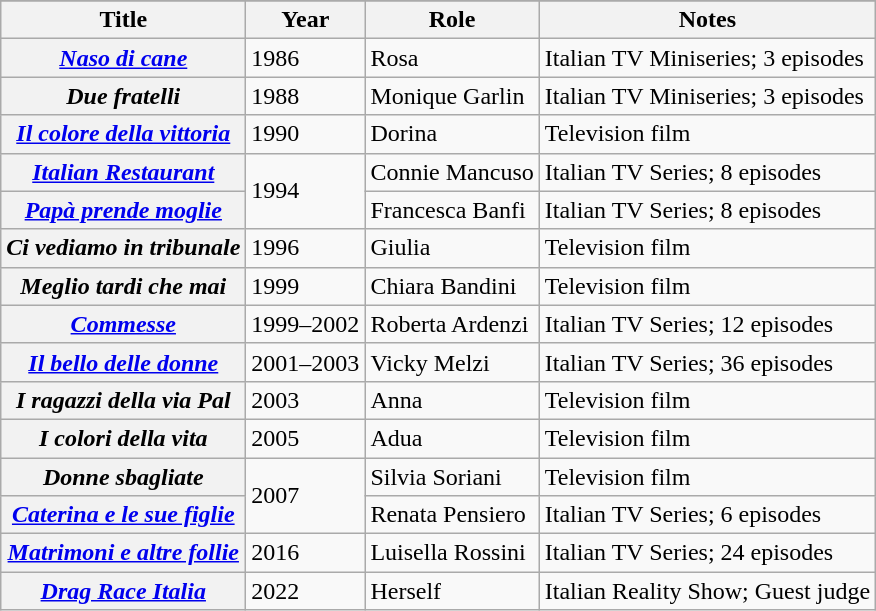<table class="wikitable">
<tr>
</tr>
<tr>
<th>Title</th>
<th>Year</th>
<th>Role</th>
<th>Notes</th>
</tr>
<tr>
<th><em><a href='#'>Naso di cane</a></em></th>
<td>1986</td>
<td>Rosa</td>
<td>Italian TV Miniseries; 3 episodes</td>
</tr>
<tr>
<th><em>Due fratelli</em></th>
<td>1988</td>
<td>Monique Garlin</td>
<td>Italian TV Miniseries; 3 episodes</td>
</tr>
<tr>
<th><em><a href='#'>Il colore della vittoria</a></em></th>
<td>1990</td>
<td>Dorina</td>
<td>Television film</td>
</tr>
<tr>
<th><em><a href='#'>Italian Restaurant</a></em></th>
<td rowspan="2">1994</td>
<td>Connie Mancuso</td>
<td>Italian TV Series; 8 episodes</td>
</tr>
<tr>
<th><em><a href='#'>Papà prende moglie</a></em></th>
<td>Francesca Banfi</td>
<td>Italian TV Series; 8 episodes</td>
</tr>
<tr>
<th><em>Ci vediamo in tribunale</em></th>
<td>1996</td>
<td>Giulia</td>
<td>Television film</td>
</tr>
<tr>
<th><em>Meglio tardi che mai</em></th>
<td>1999</td>
<td>Chiara Bandini</td>
<td>Television film</td>
</tr>
<tr>
<th><em><a href='#'>Commesse</a></em></th>
<td>1999–2002</td>
<td>Roberta Ardenzi</td>
<td>Italian TV Series; 12 episodes</td>
</tr>
<tr>
<th><em><a href='#'>Il bello delle donne</a></em></th>
<td>2001–2003</td>
<td>Vicky Melzi</td>
<td>Italian TV Series; 36 episodes</td>
</tr>
<tr>
<th><em>I ragazzi della via Pal</em></th>
<td>2003</td>
<td>Anna</td>
<td>Television film</td>
</tr>
<tr>
<th><em>I colori della vita</em></th>
<td>2005</td>
<td>Adua</td>
<td>Television film</td>
</tr>
<tr>
<th><em>Donne sbagliate</em></th>
<td rowspan="2">2007</td>
<td>Silvia Soriani</td>
<td>Television film</td>
</tr>
<tr>
<th><em><a href='#'>Caterina e le sue figlie</a></em></th>
<td>Renata Pensiero</td>
<td>Italian TV Series; 6 episodes</td>
</tr>
<tr>
<th><em><a href='#'>Matrimoni e altre follie</a></em></th>
<td>2016</td>
<td>Luisella Rossini</td>
<td>Italian TV Series; 24 episodes</td>
</tr>
<tr>
<th><em><a href='#'>Drag Race Italia</a></em></th>
<td>2022</td>
<td>Herself</td>
<td>Italian Reality Show; Guest judge</td>
</tr>
</table>
